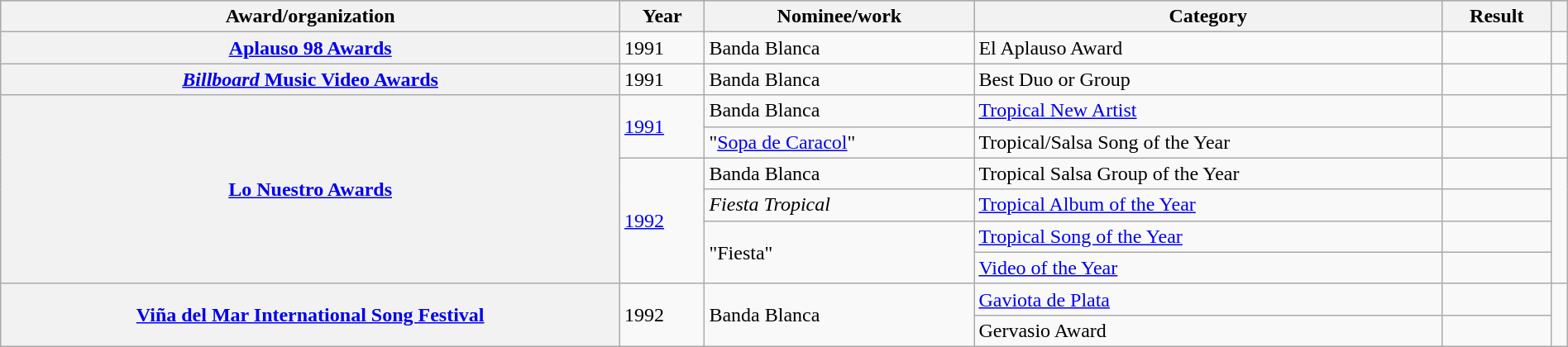<table class="wikitable sortable plainrowheaders" style="width: 100%;">
<tr style="background:#ccc; text-align:center;">
<th scope="col">Award/organization</th>
<th scope="col">Year</th>
<th scope="col">Nominee/work</th>
<th scope="col">Category</th>
<th scope="col">Result</th>
<th scope="col" class="unsortable"></th>
</tr>
<tr>
<th scope="row"><a href='#'>Aplauso 98 Awards</a></th>
<td>1991</td>
<td>Banda Blanca</td>
<td>El Aplauso Award</td>
<td></td>
<td align="center"></td>
</tr>
<tr>
<th scope="row"><a href='#'><em>Billboard</em> Music Video Awards</a></th>
<td>1991</td>
<td>Banda Blanca</td>
<td>Best Duo or Group</td>
<td></td>
<td align="center"></td>
</tr>
<tr>
<th scope="row" rowspan="6"><a href='#'>Lo Nuestro Awards</a></th>
<td rowspan="2"><a href='#'>1991</a></td>
<td>Banda Blanca</td>
<td><a href='#'>Tropical New Artist</a></td>
<td></td>
<td align="center" rowspan=2></td>
</tr>
<tr>
<td>"<a href='#'>Sopa de Caracol</a>"</td>
<td>Tropical/Salsa Song of the Year</td>
<td></td>
</tr>
<tr>
<td rowspan="4"><a href='#'>1992</a></td>
<td>Banda Blanca</td>
<td>Tropical Salsa Group of the Year</td>
<td></td>
<td align="center" rowspan=4></td>
</tr>
<tr>
<td><em>Fiesta Tropical</em></td>
<td><a href='#'>Tropical Album of the Year</a></td>
<td></td>
</tr>
<tr>
<td rowspan="2">"Fiesta"</td>
<td><a href='#'>Tropical Song of the Year</a></td>
<td></td>
</tr>
<tr>
<td><a href='#'>Video of the Year</a></td>
<td></td>
</tr>
<tr>
<th scope="row" rowspan="2"><a href='#'>Viña del Mar International Song Festival</a></th>
<td rowspan="2">1992</td>
<td rowspan="2">Banda Blanca</td>
<td><a href='#'>Gaviota de Plata</a></td>
<td></td>
<td align="center" rowspan=2></td>
</tr>
<tr>
<td>Gervasio Award</td>
<td></td>
</tr>
</table>
